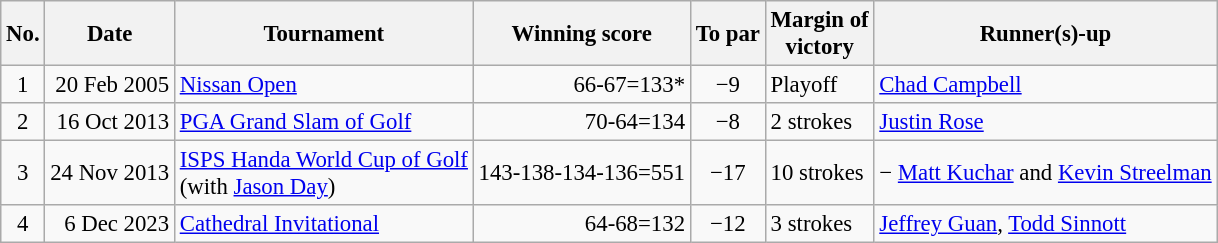<table class="wikitable" style="font-size:95%;">
<tr>
<th>No.</th>
<th>Date</th>
<th>Tournament</th>
<th>Winning score</th>
<th>To par</th>
<th>Margin of<br>victory</th>
<th>Runner(s)-up</th>
</tr>
<tr>
<td align=center>1</td>
<td align=right>20 Feb 2005</td>
<td><a href='#'>Nissan Open</a></td>
<td align=right>66-67=133*</td>
<td align=center>−9</td>
<td>Playoff</td>
<td> <a href='#'>Chad Campbell</a></td>
</tr>
<tr>
<td align=center>2</td>
<td align=right>16 Oct 2013</td>
<td><a href='#'>PGA Grand Slam of Golf</a></td>
<td align=right>70-64=134</td>
<td align=center>−8</td>
<td>2 strokes</td>
<td> <a href='#'>Justin Rose</a></td>
</tr>
<tr>
<td align=center>3</td>
<td align=right>24 Nov 2013</td>
<td><a href='#'>ISPS Handa World Cup of Golf</a><br>(with  <a href='#'>Jason Day</a>)</td>
<td align=right>143-138-134-136=551</td>
<td align=center>−17</td>
<td>10 strokes</td>
<td> − <a href='#'>Matt Kuchar</a> and <a href='#'>Kevin Streelman</a></td>
</tr>
<tr>
<td align=center>4</td>
<td align=right>6 Dec 2023</td>
<td><a href='#'>Cathedral Invitational</a></td>
<td align=right>64-68=132</td>
<td align=center>−12</td>
<td>3 strokes</td>
<td> <a href='#'>Jeffrey Guan</a>,  <a href='#'>Todd Sinnott</a></td>
</tr>
</table>
